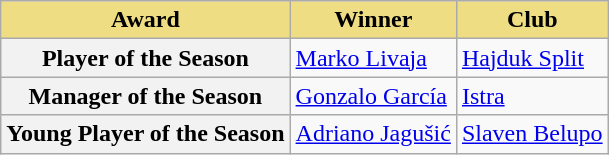<table class="wikitable" style="text-align:center">
<tr>
<th style="background-color: #eedd82"><strong>Award</strong></th>
<th style="background-color: #eedd82">Winner</th>
<th style="background-color: #eedd82">Club</th>
</tr>
<tr>
<th><strong>Player of the Season</strong></th>
<td align="left"> <a href='#'>Marko Livaja</a></td>
<td align="left"><a href='#'> Hajduk Split</a></td>
</tr>
<tr>
<th><strong>Manager of the Season</strong></th>
<td align="left"> <a href='#'> Gonzalo García</a></td>
<td align="left"><a href='#'> Istra</a></td>
</tr>
<tr>
<th><strong>Young Player of the Season</strong></th>
<td align="left"> <a href='#'>Adriano Jagušić</a></td>
<td align="left"><a href='#'> Slaven Belupo</a></td>
</tr>
</table>
